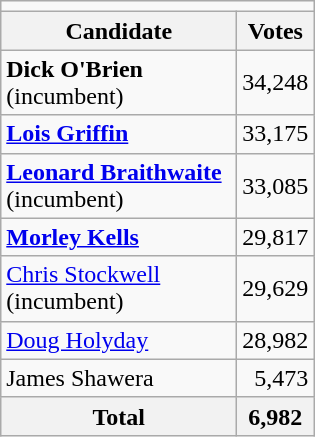<table class="wikitable">
<tr>
<td Colspan="3" align="center"></td>
</tr>
<tr>
<th bgcolor="#DDDDFF" width="150px">Candidate</th>
<th bgcolor="#DDDDFF">Votes</th>
</tr>
<tr>
<td><strong>Dick O'Brien</strong> (incumbent)</td>
<td align=right>34,248</td>
</tr>
<tr>
<td><strong><a href='#'>Lois Griffin</a></strong></td>
<td align=right>33,175</td>
</tr>
<tr>
<td><strong><a href='#'>Leonard Braithwaite</a></strong> (incumbent)</td>
<td align=right>33,085</td>
</tr>
<tr>
<td><strong><a href='#'>Morley Kells</a></strong></td>
<td align=right>29,817</td>
</tr>
<tr>
<td><a href='#'>Chris Stockwell</a>  (incumbent)</td>
<td align=right>29,629</td>
</tr>
<tr>
<td><a href='#'>Doug Holyday</a></td>
<td align=right>28,982</td>
</tr>
<tr>
<td>James Shawera</td>
<td align=right>5,473</td>
</tr>
<tr>
<th>Total</th>
<th align=right>6,982</th>
</tr>
</table>
